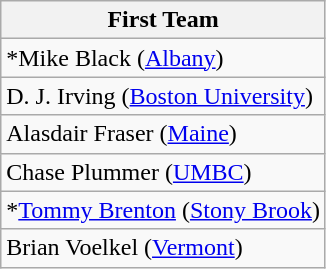<table class="wikitable">
<tr>
<th>First Team</th>
</tr>
<tr>
<td>*Mike Black (<a href='#'>Albany</a>)</td>
</tr>
<tr>
<td>D. J. Irving (<a href='#'>Boston University</a>)</td>
</tr>
<tr>
<td>Alasdair Fraser (<a href='#'>Maine</a>)</td>
</tr>
<tr>
<td>Chase Plummer (<a href='#'>UMBC</a>)</td>
</tr>
<tr>
<td>*<a href='#'>Tommy Brenton</a> (<a href='#'>Stony Brook</a>)</td>
</tr>
<tr>
<td>Brian Voelkel (<a href='#'>Vermont</a>)</td>
</tr>
</table>
